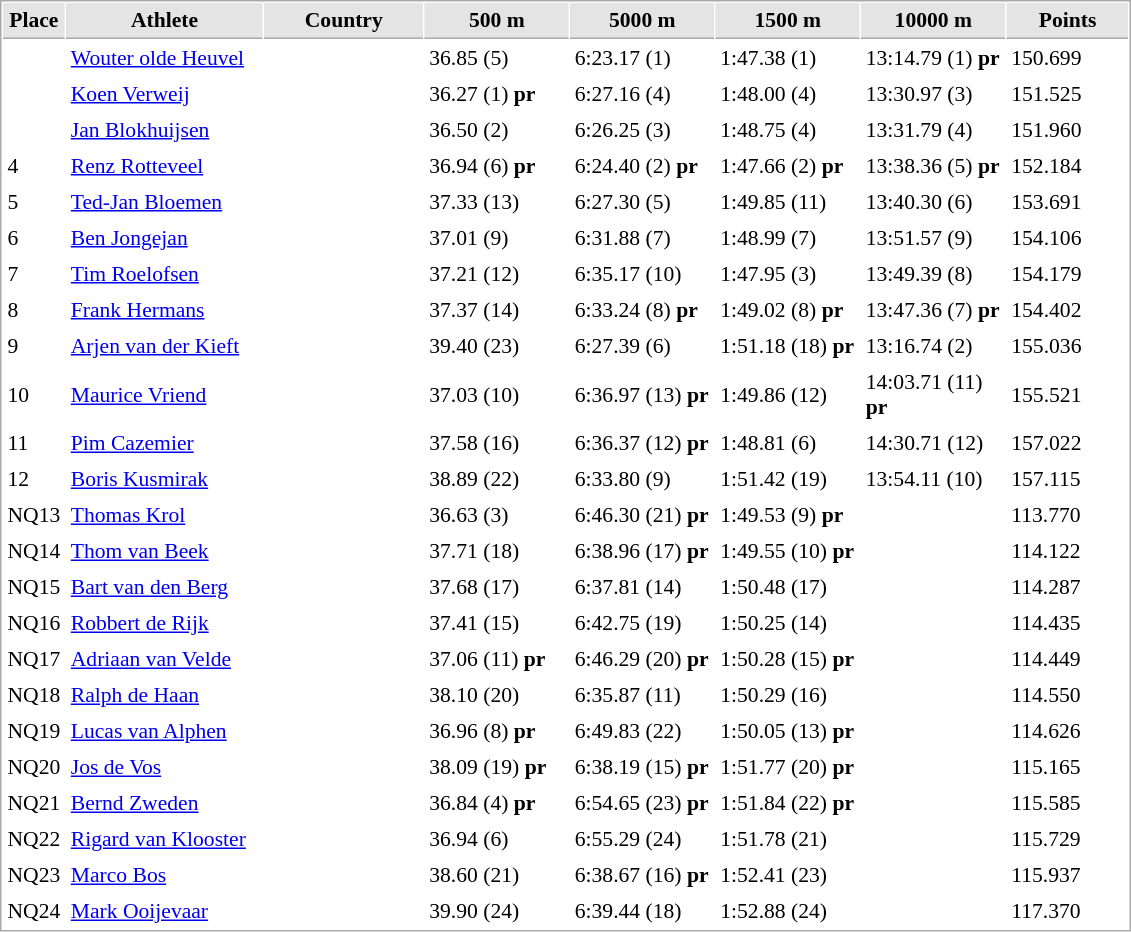<table cellspacing="1" cellpadding="3" style="border:1px solid #AAAAAA;font-size:90%">
<tr bgcolor="#E4E4E4">
<th style="border-bottom:1px solid #AAAAAA" width=15>Place</th>
<th style="border-bottom:1px solid #AAAAAA" width=125>Athlete</th>
<th style="border-bottom:1px solid #AAAAAA" width=100>Country</th>
<th style="border-bottom:1px solid #AAAAAA" width=90>500 m</th>
<th style="border-bottom:1px solid #AAAAAA" width=90>5000 m</th>
<th style="border-bottom:1px solid #AAAAAA" width=90>1500 m</th>
<th style="border-bottom:1px solid #AAAAAA" width=90>10000 m</th>
<th style="border-bottom:1px solid #AAAAAA" width=75>Points</th>
</tr>
<tr>
<td></td>
<td><a href='#'>Wouter olde Heuvel</a></td>
<td></td>
<td>36.85 (5)</td>
<td>6:23.17 (1)</td>
<td>1:47.38 (1)</td>
<td>13:14.79 (1) <strong>pr</strong></td>
<td>150.699</td>
</tr>
<tr>
<td></td>
<td><a href='#'>Koen Verweij</a></td>
<td></td>
<td>36.27 (1) <strong>pr</strong></td>
<td>6:27.16 (4)</td>
<td>1:48.00 (4)</td>
<td>13:30.97 (3)</td>
<td>151.525</td>
</tr>
<tr>
<td></td>
<td><a href='#'>Jan Blokhuijsen</a></td>
<td></td>
<td>36.50 (2)</td>
<td>6:26.25 (3)</td>
<td>1:48.75 (4)</td>
<td>13:31.79 (4)</td>
<td>151.960</td>
</tr>
<tr>
<td>4</td>
<td><a href='#'>Renz Rotteveel</a></td>
<td></td>
<td>36.94 (6) <strong>pr</strong></td>
<td>6:24.40 (2) <strong>pr</strong></td>
<td>1:47.66 (2) <strong>pr</strong></td>
<td>13:38.36 (5) <strong>pr</strong></td>
<td>152.184</td>
</tr>
<tr>
<td>5</td>
<td><a href='#'>Ted-Jan Bloemen</a></td>
<td></td>
<td>37.33 (13)</td>
<td>6:27.30 (5)</td>
<td>1:49.85 (11)</td>
<td>13:40.30 (6)</td>
<td>153.691</td>
</tr>
<tr>
<td>6</td>
<td><a href='#'>Ben Jongejan</a></td>
<td></td>
<td>37.01 (9)</td>
<td>6:31.88 (7)</td>
<td>1:48.99 (7)</td>
<td>13:51.57 (9)</td>
<td>154.106</td>
</tr>
<tr>
<td>7</td>
<td><a href='#'>Tim Roelofsen</a></td>
<td></td>
<td>37.21 (12)</td>
<td>6:35.17 (10)</td>
<td>1:47.95 (3)</td>
<td>13:49.39 (8)</td>
<td>154.179</td>
</tr>
<tr>
<td>8</td>
<td><a href='#'>Frank Hermans</a></td>
<td></td>
<td>37.37 (14)</td>
<td>6:33.24 (8) <strong>pr</strong></td>
<td>1:49.02 (8) <strong>pr</strong></td>
<td>13:47.36 (7) <strong>pr</strong></td>
<td>154.402</td>
</tr>
<tr>
<td>9</td>
<td><a href='#'>Arjen van der Kieft</a></td>
<td></td>
<td>39.40 (23)</td>
<td>6:27.39 (6)</td>
<td>1:51.18 (18) <strong>pr</strong></td>
<td>13:16.74 (2)</td>
<td>155.036</td>
</tr>
<tr>
<td>10</td>
<td><a href='#'>Maurice Vriend</a></td>
<td></td>
<td>37.03 (10)</td>
<td>6:36.97 (13) <strong>pr</strong></td>
<td>1:49.86 (12)</td>
<td>14:03.71 (11) <strong>pr</strong></td>
<td>155.521</td>
</tr>
<tr>
<td>11</td>
<td><a href='#'>Pim Cazemier</a></td>
<td></td>
<td>37.58 (16)</td>
<td>6:36.37 (12) <strong>pr</strong></td>
<td>1:48.81 (6)</td>
<td>14:30.71 (12)</td>
<td>157.022</td>
</tr>
<tr>
<td>12</td>
<td><a href='#'>Boris Kusmirak</a></td>
<td></td>
<td>38.89 (22)</td>
<td>6:33.80 (9)</td>
<td>1:51.42 (19)</td>
<td>13:54.11 (10)</td>
<td>157.115</td>
</tr>
<tr>
<td>NQ13</td>
<td><a href='#'>Thomas Krol</a></td>
<td></td>
<td>36.63 (3)</td>
<td>6:46.30 (21) <strong>pr</strong></td>
<td>1:49.53 (9) <strong>pr</strong></td>
<td></td>
<td>113.770</td>
</tr>
<tr>
<td>NQ14</td>
<td><a href='#'>Thom van Beek</a></td>
<td></td>
<td>37.71 (18)</td>
<td>6:38.96 (17) <strong>pr</strong></td>
<td>1:49.55 (10) <strong>pr</strong></td>
<td></td>
<td>114.122</td>
</tr>
<tr>
<td>NQ15</td>
<td><a href='#'>Bart van den Berg</a></td>
<td></td>
<td>37.68 (17)</td>
<td>6:37.81 (14)</td>
<td>1:50.48 (17)</td>
<td></td>
<td>114.287</td>
</tr>
<tr>
<td>NQ16</td>
<td><a href='#'>Robbert de Rijk</a></td>
<td></td>
<td>37.41 (15)</td>
<td>6:42.75 (19)</td>
<td>1:50.25 (14)</td>
<td></td>
<td>114.435</td>
</tr>
<tr>
<td>NQ17</td>
<td><a href='#'>Adriaan van Velde</a></td>
<td></td>
<td>37.06 (11) <strong>pr</strong></td>
<td>6:46.29 (20) <strong>pr</strong></td>
<td>1:50.28 (15) <strong>pr</strong></td>
<td></td>
<td>114.449</td>
</tr>
<tr>
<td>NQ18</td>
<td><a href='#'>Ralph de Haan</a></td>
<td></td>
<td>38.10 (20)</td>
<td>6:35.87 (11)</td>
<td>1:50.29 (16)</td>
<td></td>
<td>114.550</td>
</tr>
<tr>
<td>NQ19</td>
<td><a href='#'>Lucas van Alphen</a></td>
<td></td>
<td>36.96 (8) <strong>pr</strong></td>
<td>6:49.83 (22)</td>
<td>1:50.05 (13) <strong>pr</strong></td>
<td></td>
<td>114.626</td>
</tr>
<tr>
<td>NQ20</td>
<td><a href='#'>Jos de Vos</a></td>
<td></td>
<td>38.09 (19) <strong>pr</strong></td>
<td>6:38.19 (15) <strong>pr</strong></td>
<td>1:51.77 (20) <strong>pr</strong></td>
<td></td>
<td>115.165</td>
</tr>
<tr>
<td>NQ21</td>
<td><a href='#'>Bernd Zweden</a></td>
<td></td>
<td>36.84 (4) <strong>pr</strong></td>
<td>6:54.65 (23) <strong>pr</strong></td>
<td>1:51.84 (22) <strong>pr</strong></td>
<td></td>
<td>115.585</td>
</tr>
<tr>
<td>NQ22</td>
<td><a href='#'>Rigard van Klooster</a></td>
<td></td>
<td>36.94 (6)</td>
<td>6:55.29 (24)</td>
<td>1:51.78 (21)</td>
<td></td>
<td>115.729</td>
</tr>
<tr>
<td>NQ23</td>
<td><a href='#'>Marco Bos</a></td>
<td></td>
<td>38.60 (21)</td>
<td>6:38.67 (16) <strong>pr</strong></td>
<td>1:52.41 (23)</td>
<td></td>
<td>115.937</td>
</tr>
<tr>
<td>NQ24</td>
<td><a href='#'>Mark Ooijevaar</a></td>
<td></td>
<td>39.90 (24)</td>
<td>6:39.44 (18)</td>
<td>1:52.88 (24)</td>
<td></td>
<td>117.370</td>
</tr>
</table>
